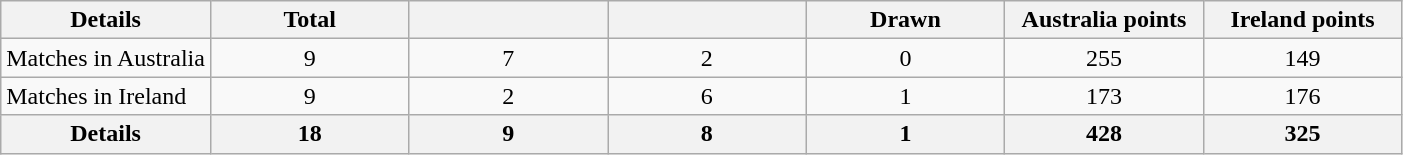<table class="wikitable" text-align=center>
<tr>
<th>Details</th>
<th width=125px>Total</th>
<th width=125px></th>
<th width=125px></th>
<th width=125px>Drawn</th>
<th width=125px>Australia points</th>
<th width=125px>Ireland points</th>
</tr>
<tr>
<td align=left>Matches in Australia</td>
<td align=center>9</td>
<td align=center>7</td>
<td align=center>2</td>
<td align=center>0</td>
<td align=center>255</td>
<td align=center>149</td>
</tr>
<tr>
<td align=left>Matches in Ireland</td>
<td align=center>9</td>
<td align=center>2</td>
<td align=center>6</td>
<td align=center>1</td>
<td align=center>173</td>
<td align=center>176</td>
</tr>
<tr>
<th>Details</th>
<th>18</th>
<th>9</th>
<th>8</th>
<th>1</th>
<th>428</th>
<th>325</th>
</tr>
</table>
